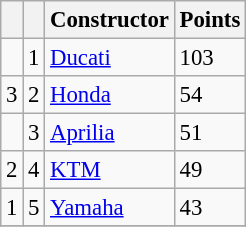<table class="wikitable" style="font-size: 95%;">
<tr>
<th></th>
<th></th>
<th>Constructor</th>
<th>Points</th>
</tr>
<tr>
<td></td>
<td align=center>1</td>
<td> <a href='#'>Ducati</a></td>
<td align=left>103</td>
</tr>
<tr>
<td> 3</td>
<td align=center>2</td>
<td> <a href='#'>Honda</a></td>
<td align=left>54</td>
</tr>
<tr>
<td></td>
<td align=center>3</td>
<td> <a href='#'>Aprilia</a></td>
<td align=left>51</td>
</tr>
<tr>
<td> 2</td>
<td align=center>4</td>
<td> <a href='#'>KTM</a></td>
<td align=left>49</td>
</tr>
<tr>
<td> 1</td>
<td align=center>5</td>
<td> <a href='#'>Yamaha</a></td>
<td align=left>43</td>
</tr>
<tr>
</tr>
</table>
